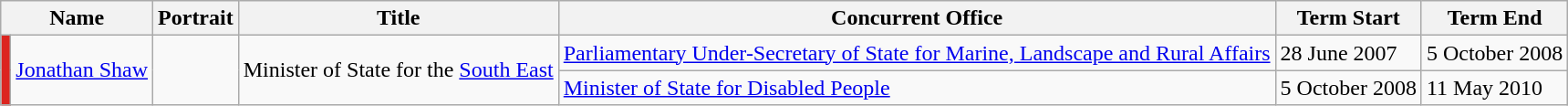<table class="wikitable">
<tr>
<th colspan="2">Name</th>
<th>Portrait</th>
<th>Title</th>
<th>Concurrent Office</th>
<th>Term Start</th>
<th>Term End</th>
</tr>
<tr>
<th rowspan="2" style="background-color: #DC241f"></th>
<td rowspan="2"><a href='#'>Jonathan Shaw</a></td>
<td rowspan="2"></td>
<td rowspan="2">Minister of State for the <a href='#'>South East</a></td>
<td><a href='#'>Parliamentary Under-Secretary of State for Marine, Landscape and Rural Affairs</a></td>
<td>28 June 2007</td>
<td>5 October 2008</td>
</tr>
<tr>
<td><a href='#'>Minister of State for Disabled People</a></td>
<td>5 October 2008</td>
<td>11 May 2010</td>
</tr>
</table>
